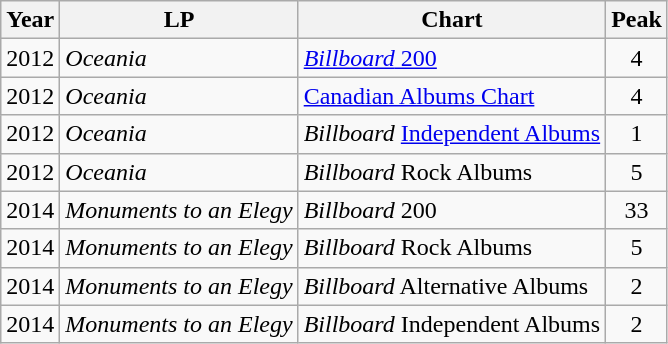<table class="wikitable sortable">
<tr>
<th>Year</th>
<th>LP</th>
<th>Chart</th>
<th>Peak</th>
</tr>
<tr>
<td>2012</td>
<td><em>Oceania</em></td>
<td><a href='#'><em>Billboard</em> 200</a></td>
<td style="text-align:center;">4</td>
</tr>
<tr>
<td>2012</td>
<td><em>Oceania</em></td>
<td><a href='#'>Canadian Albums Chart</a></td>
<td style="text-align:center;">4</td>
</tr>
<tr>
<td>2012</td>
<td><em>Oceania</em></td>
<td><em>Billboard</em> <a href='#'>Independent Albums</a></td>
<td style="text-align:center;">1</td>
</tr>
<tr>
<td>2012</td>
<td><em>Oceania</em></td>
<td><em>Billboard</em> Rock Albums</td>
<td style="text-align:center;">5</td>
</tr>
<tr>
<td>2014</td>
<td><em>Monuments to an Elegy</em></td>
<td><em>Billboard</em> 200</td>
<td style="text-align:center;">33</td>
</tr>
<tr>
<td>2014</td>
<td><em>Monuments to an Elegy</em></td>
<td><em>Billboard</em> Rock Albums</td>
<td style="text-align:center;">5</td>
</tr>
<tr>
<td>2014</td>
<td><em>Monuments to an Elegy</em></td>
<td><em>Billboard</em> Alternative Albums</td>
<td style="text-align:center;">2</td>
</tr>
<tr>
<td>2014</td>
<td><em>Monuments to an Elegy</em></td>
<td><em>Billboard</em> Independent Albums</td>
<td style="text-align:center;">2</td>
</tr>
</table>
